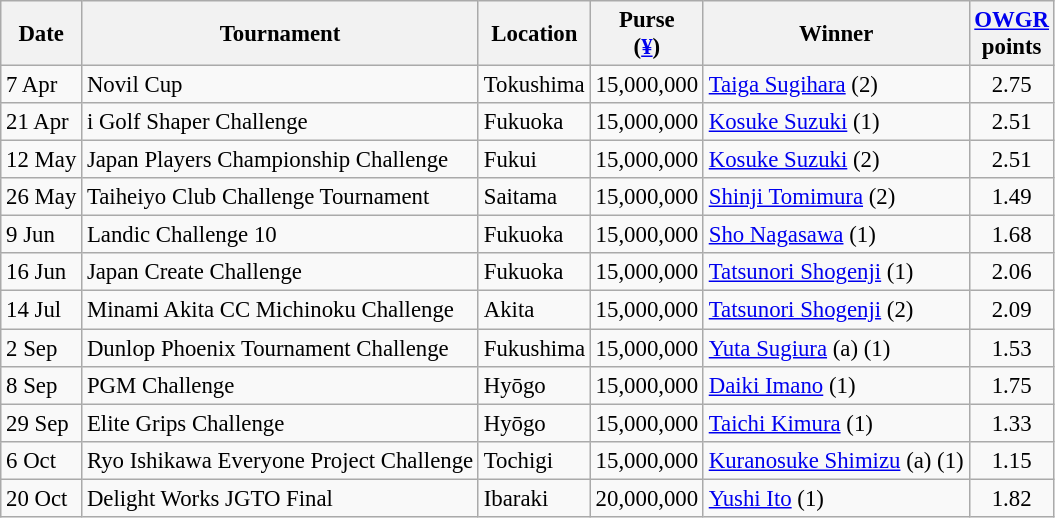<table class="wikitable" style="font-size:95%">
<tr>
<th>Date</th>
<th>Tournament</th>
<th>Location</th>
<th>Purse<br>(<a href='#'>¥</a>)</th>
<th>Winner</th>
<th><a href='#'>OWGR</a><br>points</th>
</tr>
<tr>
<td>7 Apr</td>
<td>Novil Cup</td>
<td>Tokushima</td>
<td align=right>15,000,000</td>
<td> <a href='#'>Taiga Sugihara</a> (2)</td>
<td align=center>2.75</td>
</tr>
<tr>
<td>21 Apr</td>
<td>i Golf Shaper Challenge</td>
<td>Fukuoka</td>
<td align=right>15,000,000</td>
<td> <a href='#'>Kosuke Suzuki</a> (1)</td>
<td align=center>2.51</td>
</tr>
<tr>
<td>12 May</td>
<td>Japan Players Championship Challenge</td>
<td>Fukui</td>
<td align=right>15,000,000</td>
<td> <a href='#'>Kosuke Suzuki</a> (2)</td>
<td align=center>2.51</td>
</tr>
<tr>
<td>26 May</td>
<td>Taiheiyo Club Challenge Tournament</td>
<td>Saitama</td>
<td align=right>15,000,000</td>
<td> <a href='#'>Shinji Tomimura</a> (2)</td>
<td align=center>1.49</td>
</tr>
<tr>
<td>9 Jun</td>
<td>Landic Challenge 10</td>
<td>Fukuoka</td>
<td align=right>15,000,000</td>
<td> <a href='#'>Sho Nagasawa</a> (1)</td>
<td align=center>1.68</td>
</tr>
<tr>
<td>16 Jun</td>
<td>Japan Create Challenge</td>
<td>Fukuoka</td>
<td align=right>15,000,000</td>
<td> <a href='#'>Tatsunori Shogenji</a> (1)</td>
<td align=center>2.06</td>
</tr>
<tr>
<td>14 Jul</td>
<td>Minami Akita CC Michinoku Challenge</td>
<td>Akita</td>
<td align=right>15,000,000</td>
<td> <a href='#'>Tatsunori Shogenji</a> (2)</td>
<td align=center>2.09</td>
</tr>
<tr>
<td>2 Sep</td>
<td>Dunlop Phoenix Tournament Challenge</td>
<td>Fukushima</td>
<td align=right>15,000,000</td>
<td> <a href='#'>Yuta Sugiura</a> (a) (1)</td>
<td align=center>1.53</td>
</tr>
<tr>
<td>8 Sep</td>
<td>PGM Challenge</td>
<td>Hyōgo</td>
<td align=right>15,000,000</td>
<td> <a href='#'>Daiki Imano</a> (1)</td>
<td align=center>1.75</td>
</tr>
<tr>
<td>29 Sep</td>
<td>Elite Grips Challenge</td>
<td>Hyōgo</td>
<td align=right>15,000,000</td>
<td> <a href='#'>Taichi Kimura</a> (1)</td>
<td align=center>1.33</td>
</tr>
<tr>
<td>6 Oct</td>
<td>Ryo Ishikawa Everyone Project Challenge</td>
<td>Tochigi</td>
<td align=right>15,000,000</td>
<td> <a href='#'>Kuranosuke Shimizu</a> (a) (1)</td>
<td align=center>1.15</td>
</tr>
<tr>
<td>20 Oct</td>
<td>Delight Works JGTO Final</td>
<td>Ibaraki</td>
<td align=right>20,000,000</td>
<td> <a href='#'>Yushi Ito</a> (1)</td>
<td align=center>1.82</td>
</tr>
</table>
